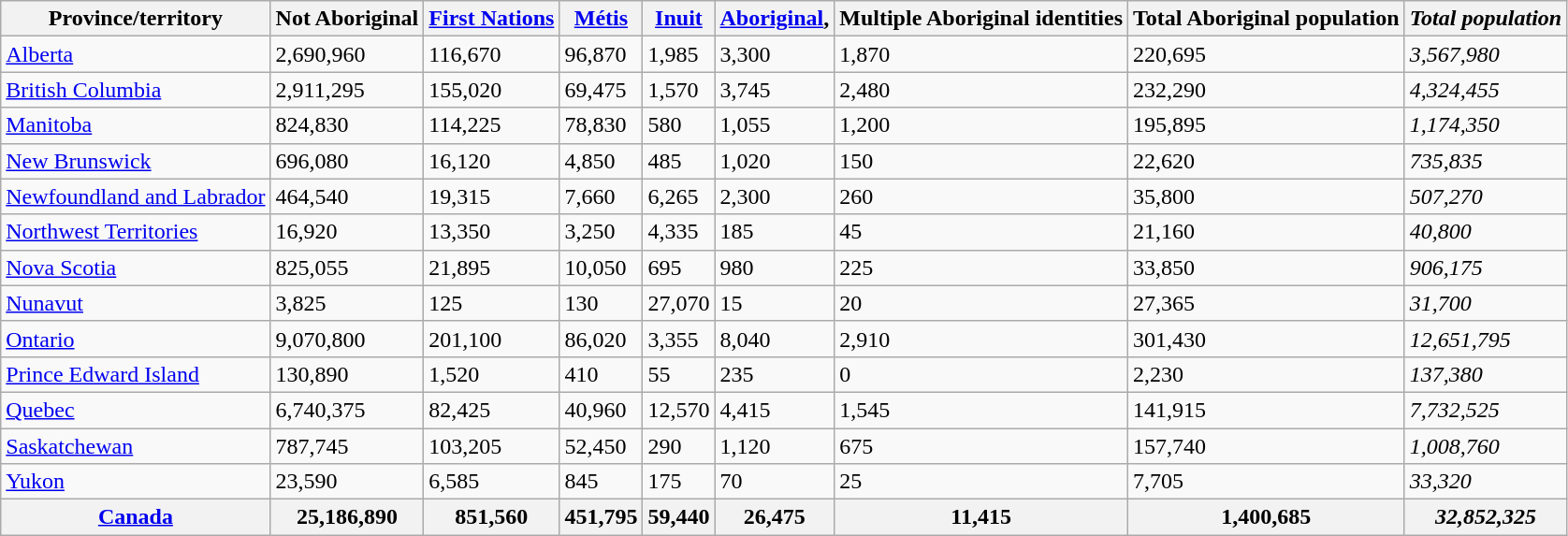<table class="wikitable sortable sticky-header" style=text-align:left" style="margin:1em auto;">
<tr>
<th>Province/territory</th>
<th>Not Aboriginal</th>
<th><a href='#'>First Nations</a></th>
<th><a href='#'>Métis</a></th>
<th><a href='#'>Inuit</a></th>
<th><a href='#'>Aboriginal</a>, </th>
<th>Multiple Aboriginal identities</th>
<th>Total Aboriginal population</th>
<th><em>Total population</em></th>
</tr>
<tr>
<td><a href='#'>Alberta</a></td>
<td>2,690,960</td>
<td>116,670</td>
<td>96,870</td>
<td>1,985</td>
<td>3,300</td>
<td>1,870</td>
<td>220,695</td>
<td><em>3,567,980</em></td>
</tr>
<tr>
<td><a href='#'>British Columbia</a></td>
<td>2,911,295</td>
<td>155,020</td>
<td>69,475</td>
<td>1,570</td>
<td>3,745</td>
<td>2,480</td>
<td>232,290</td>
<td><em>4,324,455</em></td>
</tr>
<tr>
<td><a href='#'>Manitoba</a></td>
<td>824,830</td>
<td>114,225</td>
<td>78,830</td>
<td>580</td>
<td>1,055</td>
<td>1,200</td>
<td>195,895</td>
<td><em>1,174,350</em></td>
</tr>
<tr>
<td><a href='#'>New Brunswick</a></td>
<td>696,080</td>
<td>16,120</td>
<td>4,850</td>
<td>485</td>
<td>1,020</td>
<td>150</td>
<td>22,620</td>
<td><em>735,835</em></td>
</tr>
<tr>
<td><a href='#'>Newfoundland and Labrador</a></td>
<td>464,540</td>
<td>19,315</td>
<td>7,660</td>
<td>6,265</td>
<td>2,300</td>
<td>260</td>
<td>35,800</td>
<td><em>507,270</em></td>
</tr>
<tr>
<td><a href='#'>Northwest Territories</a></td>
<td>16,920</td>
<td>13,350</td>
<td>3,250</td>
<td>4,335</td>
<td>185</td>
<td>45</td>
<td>21,160</td>
<td><em>40,800</em></td>
</tr>
<tr>
<td><a href='#'>Nova Scotia</a></td>
<td>825,055</td>
<td>21,895</td>
<td>10,050</td>
<td>695</td>
<td>980</td>
<td>225</td>
<td>33,850</td>
<td><em>906,175</em></td>
</tr>
<tr>
<td><a href='#'>Nunavut</a></td>
<td>3,825</td>
<td>125</td>
<td>130</td>
<td>27,070</td>
<td>15</td>
<td>20</td>
<td>27,365</td>
<td><em>31,700</em></td>
</tr>
<tr>
<td><a href='#'>Ontario</a></td>
<td>9,070,800</td>
<td>201,100</td>
<td>86,020</td>
<td>3,355</td>
<td>8,040</td>
<td>2,910</td>
<td>301,430</td>
<td><em>12,651,795</em></td>
</tr>
<tr>
<td><a href='#'>Prince Edward Island</a></td>
<td>130,890</td>
<td>1,520</td>
<td>410</td>
<td>55</td>
<td>235</td>
<td>0</td>
<td>2,230</td>
<td><em>137,380</em></td>
</tr>
<tr>
<td><a href='#'>Quebec</a></td>
<td>6,740,375</td>
<td>82,425</td>
<td>40,960</td>
<td>12,570</td>
<td>4,415</td>
<td>1,545</td>
<td>141,915</td>
<td><em>7,732,525</em></td>
</tr>
<tr>
<td><a href='#'>Saskatchewan</a></td>
<td>787,745</td>
<td>103,205</td>
<td>52,450</td>
<td>290</td>
<td>1,120</td>
<td>675</td>
<td>157,740</td>
<td><em>1,008,760</em></td>
</tr>
<tr>
<td><a href='#'>Yukon</a></td>
<td>23,590</td>
<td>6,585</td>
<td>845</td>
<td>175</td>
<td>70</td>
<td>25</td>
<td>7,705</td>
<td><em>33,320</em></td>
</tr>
<tr>
<th><a href='#'>Canada</a></th>
<th>25,186,890</th>
<th>851,560</th>
<th>451,795</th>
<th>59,440</th>
<th>26,475</th>
<th>11,415</th>
<th>1,400,685</th>
<th><em>32,852,325</em></th>
</tr>
</table>
